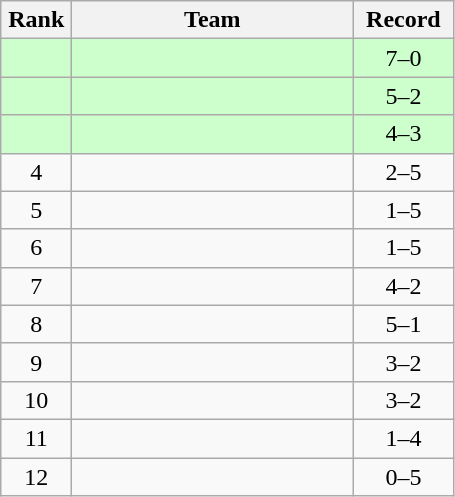<table class="wikitable" style="text-align: center;">
<tr>
<th width=40>Rank</th>
<th width=180>Team</th>
<th width=60>Record</th>
</tr>
<tr bgcolor="#ccffcc">
<td></td>
<td align=left></td>
<td>7–0</td>
</tr>
<tr bgcolor="#ccffcc">
<td></td>
<td align=left></td>
<td>5–2</td>
</tr>
<tr bgcolor="#ccffcc">
<td></td>
<td align=left></td>
<td>4–3</td>
</tr>
<tr>
<td>4</td>
<td align=left></td>
<td>2–5</td>
</tr>
<tr>
<td>5</td>
<td align=left></td>
<td>1–5</td>
</tr>
<tr>
<td>6</td>
<td align=left></td>
<td>1–5</td>
</tr>
<tr>
<td>7</td>
<td align=left></td>
<td>4–2</td>
</tr>
<tr>
<td>8</td>
<td align=left></td>
<td>5–1</td>
</tr>
<tr>
<td>9</td>
<td align=left></td>
<td>3–2</td>
</tr>
<tr>
<td>10</td>
<td align=left></td>
<td>3–2</td>
</tr>
<tr>
<td>11</td>
<td align=left></td>
<td>1–4</td>
</tr>
<tr>
<td>12</td>
<td align=left></td>
<td>0–5</td>
</tr>
</table>
